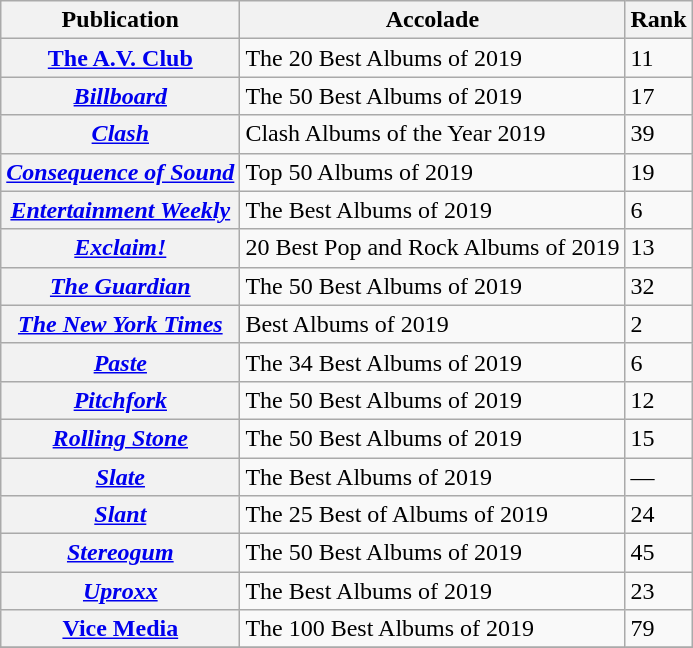<table class="sortable wikitable plainrowheaders">
<tr>
<th scope="col">Publication</th>
<th scope="col">Accolade</th>
<th scope="col" style="text-align: center;">Rank</th>
</tr>
<tr>
<th scope="row"><a href='#'>The A.V. Club</a></th>
<td>The 20 Best Albums of 2019</td>
<td>11</td>
</tr>
<tr>
<th scope="row"><em><a href='#'>Billboard</a></em></th>
<td>The 50 Best Albums of 2019</td>
<td>17</td>
</tr>
<tr>
<th scope="row"><em><a href='#'>Clash</a></em></th>
<td>Clash Albums of the Year 2019</td>
<td>39</td>
</tr>
<tr>
<th scope="row"><em><a href='#'>Consequence of Sound</a></em></th>
<td>Top 50 Albums of 2019</td>
<td>19</td>
</tr>
<tr>
<th scope="row"><em><a href='#'>Entertainment Weekly</a></em></th>
<td>The Best Albums of 2019</td>
<td>6</td>
</tr>
<tr>
<th scope="row"><em><a href='#'>Exclaim!</a></em></th>
<td>20 Best Pop and Rock Albums of 2019</td>
<td>13</td>
</tr>
<tr>
<th scope="row"><em><a href='#'>The Guardian</a></em></th>
<td>The 50 Best Albums of 2019</td>
<td>32</td>
</tr>
<tr>
<th scope="row"><em><a href='#'>The New York Times</a></em></th>
<td>Best Albums of 2019</td>
<td>2</td>
</tr>
<tr>
<th scope="row"><em><a href='#'>Paste</a></em></th>
<td>The 34 Best Albums of 2019</td>
<td>6</td>
</tr>
<tr>
<th scope="row"><em><a href='#'>Pitchfork</a></em></th>
<td>The 50 Best Albums of 2019</td>
<td>12</td>
</tr>
<tr>
<th scope="row"><em><a href='#'>Rolling Stone</a></em></th>
<td>The 50 Best Albums of 2019</td>
<td>15</td>
</tr>
<tr>
<th scope="row"><em><a href='#'>Slate</a></em></th>
<td>The Best Albums of 2019</td>
<td>—</td>
</tr>
<tr>
<th scope="row"><em><a href='#'>Slant</a></em></th>
<td>The 25 Best of Albums of 2019</td>
<td>24</td>
</tr>
<tr>
<th scope="row"><em><a href='#'>Stereogum</a></em></th>
<td>The 50 Best Albums of 2019</td>
<td>45</td>
</tr>
<tr>
<th scope="row"><em><a href='#'>Uproxx</a></em></th>
<td>The Best Albums of 2019</td>
<td>23</td>
</tr>
<tr>
<th scope="row"><a href='#'>Vice Media</a></th>
<td>The 100 Best Albums of 2019</td>
<td>79</td>
</tr>
<tr>
</tr>
</table>
